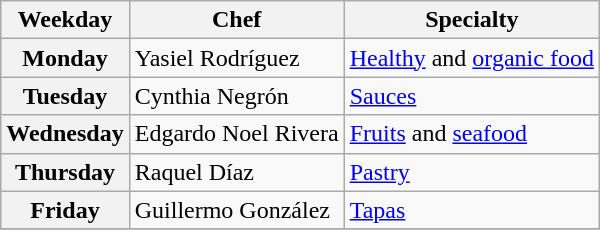<table class="wikitable">
<tr>
<th width="60px">Weekday</th>
<th>Chef</th>
<th>Specialty</th>
</tr>
<tr>
<th rowspan="1">Monday</th>
<td>Yasiel Rodríguez</td>
<td><a href='#'>Healthy</a> and <a href='#'>organic food</a></td>
</tr>
<tr>
<th rowspan="1">Tuesday</th>
<td>Cynthia Negrón</td>
<td><a href='#'>Sauces</a></td>
</tr>
<tr>
<th rowspan="1">Wednesday</th>
<td>Edgardo Noel Rivera</td>
<td><a href='#'>Fruits</a> and <a href='#'>seafood</a></td>
</tr>
<tr>
<th rowspan="1">Thursday</th>
<td>Raquel Díaz</td>
<td><a href='#'>Pastry</a></td>
</tr>
<tr>
<th rowspan="1">Friday</th>
<td>Guillermo González</td>
<td><a href='#'>Tapas</a></td>
</tr>
<tr>
</tr>
</table>
